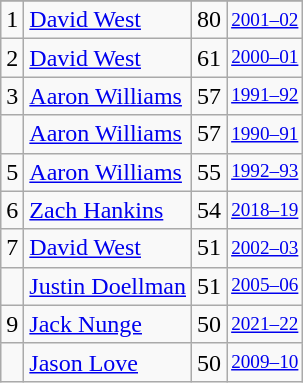<table class="wikitable">
<tr>
</tr>
<tr>
<td>1</td>
<td><a href='#'>David West</a></td>
<td>80</td>
<td style="font-size:80%;"><a href='#'>2001–02</a></td>
</tr>
<tr>
<td>2</td>
<td><a href='#'>David West</a></td>
<td>61</td>
<td style="font-size:80%;"><a href='#'>2000–01</a></td>
</tr>
<tr>
<td>3</td>
<td><a href='#'>Aaron Williams</a></td>
<td>57</td>
<td style="font-size:80%;"><a href='#'>1991–92</a></td>
</tr>
<tr>
<td></td>
<td><a href='#'>Aaron Williams</a></td>
<td>57</td>
<td style="font-size:80%;"><a href='#'>1990–91</a></td>
</tr>
<tr>
<td>5</td>
<td><a href='#'>Aaron Williams</a></td>
<td>55</td>
<td style="font-size:80%;"><a href='#'>1992–93</a></td>
</tr>
<tr>
<td>6</td>
<td><a href='#'>Zach Hankins</a></td>
<td>54</td>
<td style="font-size:80%;"><a href='#'>2018–19</a></td>
</tr>
<tr>
<td>7</td>
<td><a href='#'>David West</a></td>
<td>51</td>
<td style="font-size:80%;"><a href='#'>2002–03</a></td>
</tr>
<tr>
<td></td>
<td><a href='#'>Justin Doellman</a></td>
<td>51</td>
<td style="font-size:80%;"><a href='#'>2005–06</a></td>
</tr>
<tr>
<td>9</td>
<td><a href='#'>Jack Nunge</a></td>
<td>50</td>
<td style="font-size:80%;"><a href='#'>2021–22</a></td>
</tr>
<tr>
<td></td>
<td><a href='#'>Jason Love</a></td>
<td>50</td>
<td style="font-size:80%;"><a href='#'>2009–10</a></td>
</tr>
</table>
